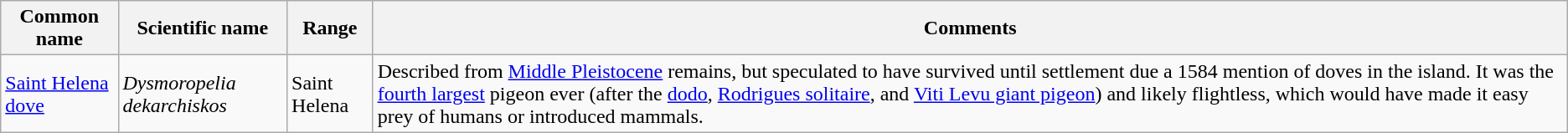<table class="wikitable">
<tr>
<th>Common name</th>
<th>Scientific name</th>
<th>Range</th>
<th class="unsortable">Comments</th>
</tr>
<tr>
<td><a href='#'>Saint Helena dove</a></td>
<td><em>Dysmoropelia dekarchiskos</em></td>
<td>Saint Helena</td>
<td>Described from <a href='#'>Middle Pleistocene</a> remains, but speculated to have survived until settlement due a 1584 mention of doves in the island. It was the <a href='#'>fourth largest</a> pigeon ever (after the <a href='#'>dodo</a>, <a href='#'>Rodrigues solitaire</a>, and <a href='#'>Viti Levu giant pigeon</a>) and likely flightless, which would have made it easy prey of humans or introduced mammals.</td>
</tr>
</table>
